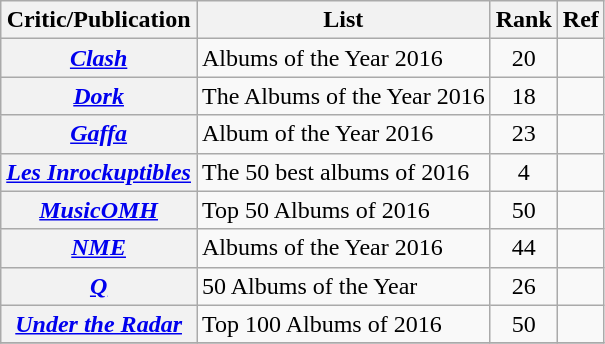<table class="wikitable sortable plainrowheaders">
<tr>
<th>Critic/Publication</th>
<th>List</th>
<th>Rank</th>
<th>Ref</th>
</tr>
<tr>
<th scope="row"><em><a href='#'>Clash</a></em></th>
<td>Albums of the Year 2016</td>
<td style="text-align:center;">20</td>
<td style="text-align:center;"></td>
</tr>
<tr>
<th scope="row"><em><a href='#'>Dork</a></em></th>
<td>The Albums of the Year 2016</td>
<td style="text-align:center;">18</td>
<td style="text-align:center;"></td>
</tr>
<tr>
<th scope="row"><em><a href='#'>Gaffa</a></em></th>
<td>Album of the Year 2016</td>
<td style="text-align:center;">23</td>
<td style="text-align:center;"></td>
</tr>
<tr>
<th scope="row"><em><a href='#'>Les Inrockuptibles</a></em></th>
<td>The 50 best albums of 2016</td>
<td style="text-align:center;">4</td>
<td style="text-align:center;"></td>
</tr>
<tr>
<th scope="row"><em><a href='#'>MusicOMH</a></em></th>
<td>Top 50 Albums of 2016</td>
<td style="text-align:center;">50</td>
<td style="text-align:center;"></td>
</tr>
<tr>
<th scope="row"><em><a href='#'>NME</a></em></th>
<td>Albums of the Year 2016</td>
<td style="text-align:center;">44</td>
<td style="text-align:center;"></td>
</tr>
<tr>
<th scope="row"><em><a href='#'>Q</a></em></th>
<td>50 Albums of the Year</td>
<td style="text-align:center;">26</td>
<td style="text-align:center;"></td>
</tr>
<tr>
<th scope="row"><em><a href='#'>Under the Radar</a></em></th>
<td>Top 100 Albums of 2016</td>
<td style="text-align:center;">50</td>
<td style="text-align:center;"></td>
</tr>
<tr>
</tr>
</table>
